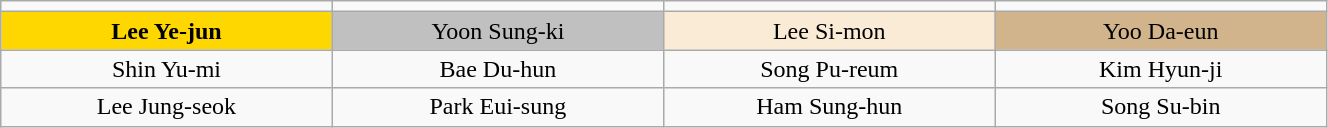<table class="wikitable"  style="text-align:center; font-size:100%; width:70%;">
<tr>
<td style="width:13%;" scope="col" style="background:#d0f0c0;"><strong></strong></td>
<td style="width:13%;" scope="col" style="background:#ccf;"><strong></strong></td>
<td style="width:13%;" scope="col" style="background:pink;"><strong></strong></td>
<td style="width:13%;" scope="col" style="background:#ffe5b4;"><strong></strong></td>
</tr>
<tr>
<td bgcolor="gold"><strong>Lee Ye-jun</strong></td>
<td bgcolor="silver">Yoon Sung-ki</td>
<td bgcolor="antiquewhite">Lee Si-mon</td>
<td bgcolor="tan">Yoo Da-eun</td>
</tr>
<tr>
<td>Shin Yu-mi</td>
<td>Bae Du-hun</td>
<td>Song Pu-reum</td>
<td>Kim Hyun-ji</td>
</tr>
<tr>
<td>Lee Jung-seok</td>
<td>Park Eui-sung</td>
<td>Ham Sung-hun</td>
<td>Song Su-bin</td>
</tr>
</table>
